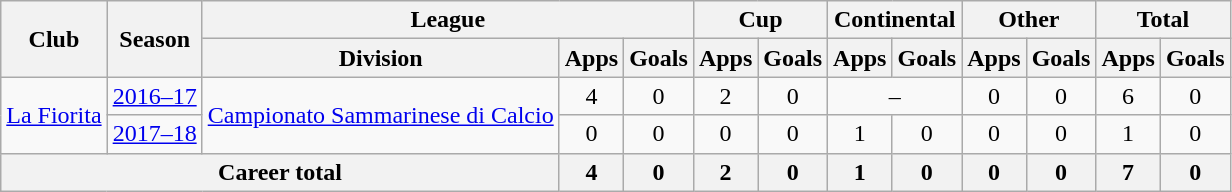<table class="wikitable" style="text-align: center">
<tr>
<th rowspan="2">Club</th>
<th rowspan="2">Season</th>
<th colspan="3">League</th>
<th colspan="2">Cup</th>
<th colspan="2">Continental</th>
<th colspan="2">Other</th>
<th colspan="2">Total</th>
</tr>
<tr>
<th>Division</th>
<th>Apps</th>
<th>Goals</th>
<th>Apps</th>
<th>Goals</th>
<th>Apps</th>
<th>Goals</th>
<th>Apps</th>
<th>Goals</th>
<th>Apps</th>
<th>Goals</th>
</tr>
<tr>
<td rowspan="2"><a href='#'>La Fiorita</a></td>
<td><a href='#'>2016–17</a></td>
<td rowspan="2"><a href='#'>Campionato Sammarinese di Calcio</a></td>
<td>4</td>
<td>0</td>
<td>2</td>
<td>0</td>
<td colspan="2">–</td>
<td>0</td>
<td>0</td>
<td>6</td>
<td>0</td>
</tr>
<tr>
<td><a href='#'>2017–18</a></td>
<td>0</td>
<td>0</td>
<td>0</td>
<td>0</td>
<td>1</td>
<td>0</td>
<td>0</td>
<td>0</td>
<td>1</td>
<td>0</td>
</tr>
<tr>
<th colspan=3>Career total</th>
<th>4</th>
<th>0</th>
<th>2</th>
<th>0</th>
<th>1</th>
<th>0</th>
<th>0</th>
<th>0</th>
<th>7</th>
<th>0</th>
</tr>
</table>
